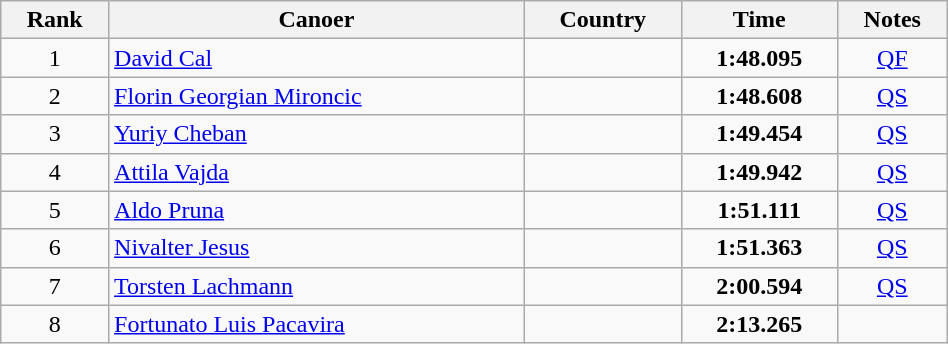<table class="wikitable sortable" width=50% style="text-align:center">
<tr>
<th>Rank</th>
<th>Canoer</th>
<th>Country</th>
<th>Time</th>
<th>Notes</th>
</tr>
<tr>
<td>1</td>
<td align=left><a href='#'>David Cal</a></td>
<td align=left></td>
<td><strong>1:48.095</strong></td>
<td><a href='#'>QF</a></td>
</tr>
<tr>
<td>2</td>
<td align=left><a href='#'>Florin Georgian Mironcic</a></td>
<td align=left></td>
<td><strong>1:48.608</strong></td>
<td><a href='#'>QS</a></td>
</tr>
<tr>
<td>3</td>
<td align=left><a href='#'>Yuriy Cheban</a></td>
<td align=left></td>
<td><strong>1:49.454</strong></td>
<td><a href='#'>QS</a></td>
</tr>
<tr>
<td>4</td>
<td align=left><a href='#'>Attila Vajda</a></td>
<td align=left></td>
<td><strong>1:49.942</strong></td>
<td><a href='#'>QS</a></td>
</tr>
<tr>
<td>5</td>
<td align=left><a href='#'>Aldo Pruna</a></td>
<td align=left></td>
<td><strong>1:51.111</strong></td>
<td><a href='#'>QS</a></td>
</tr>
<tr>
<td>6</td>
<td align=left><a href='#'>Nivalter Jesus</a></td>
<td align=left></td>
<td><strong>1:51.363</strong></td>
<td><a href='#'>QS</a></td>
</tr>
<tr>
<td>7</td>
<td align=left><a href='#'>Torsten Lachmann</a></td>
<td align=left></td>
<td><strong>2:00.594</strong></td>
<td><a href='#'>QS</a></td>
</tr>
<tr>
<td>8</td>
<td align=left><a href='#'>Fortunato Luis Pacavira</a></td>
<td align=left></td>
<td><strong>2:13.265</strong></td>
<td></td>
</tr>
</table>
